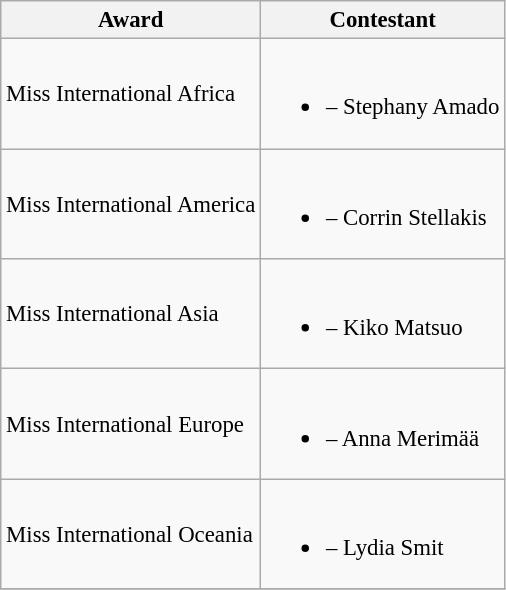<table class="wikitable sortable" style="font-size:95%;">
<tr>
<th>Award</th>
<th>Contestant</th>
</tr>
<tr>
<td>Miss International Africa</td>
<td><br><ul><li> – Stephany Amado</li></ul></td>
</tr>
<tr>
<td>Miss International America</td>
<td><br><ul><li> – Corrin Stellakis</li></ul></td>
</tr>
<tr>
<td>Miss International Asia</td>
<td><br><ul><li> – Kiko Matsuo</li></ul></td>
</tr>
<tr>
<td>Miss International Europe</td>
<td><br><ul><li> – Anna Merimää</li></ul></td>
</tr>
<tr>
<td>Miss International Oceania</td>
<td><br><ul><li> – Lydia Smit</li></ul></td>
</tr>
<tr>
</tr>
</table>
